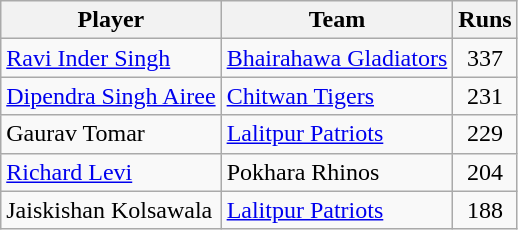<table class="wikitable" style="text-align: center;">
<tr>
<th>Player</th>
<th>Team</th>
<th>Runs</th>
</tr>
<tr>
<td style="text-align:left"><a href='#'>Ravi Inder Singh</a></td>
<td style="text-align:left"><a href='#'>Bhairahawa Gladiators</a></td>
<td>337</td>
</tr>
<tr>
<td style="text-align:left"><a href='#'>Dipendra Singh Airee</a></td>
<td style="text-align:left"><a href='#'>Chitwan Tigers</a></td>
<td>231</td>
</tr>
<tr>
<td style="text-align:left">Gaurav Tomar</td>
<td style="text-align:left"><a href='#'>Lalitpur Patriots</a></td>
<td>229</td>
</tr>
<tr>
<td style="text-align:left"><a href='#'>Richard Levi</a></td>
<td style="text-align:left">Pokhara Rhinos</td>
<td>204</td>
</tr>
<tr>
<td style="text-align:left">Jaiskishan Kolsawala</td>
<td style="text-align:left"><a href='#'>Lalitpur Patriots</a></td>
<td>188</td>
</tr>
</table>
